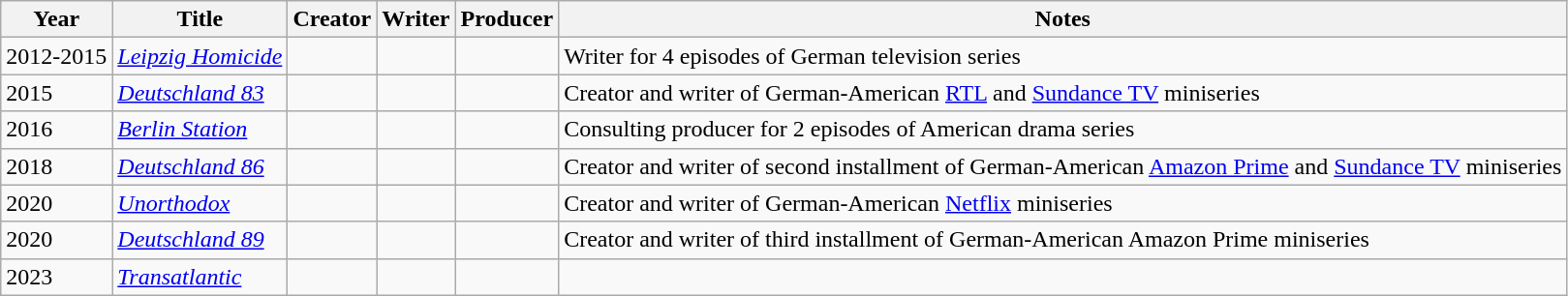<table class="wikitable">
<tr>
<th>Year</th>
<th>Title</th>
<th>Creator</th>
<th>Writer</th>
<th>Producer</th>
<th>Notes</th>
</tr>
<tr>
<td>2012-2015</td>
<td><em><a href='#'>Leipzig Homicide</a></em></td>
<td></td>
<td></td>
<td></td>
<td>Writer for 4 episodes of German television series</td>
</tr>
<tr>
<td>2015</td>
<td><em><a href='#'>Deutschland 83</a></em></td>
<td></td>
<td></td>
<td></td>
<td>Creator and writer of German-American <a href='#'>RTL</a> and <a href='#'>Sundance TV</a> miniseries</td>
</tr>
<tr>
<td>2016</td>
<td><em><a href='#'>Berlin Station</a></em></td>
<td></td>
<td></td>
<td></td>
<td>Consulting producer for 2 episodes of American drama series</td>
</tr>
<tr>
<td>2018</td>
<td><em><a href='#'>Deutschland 86</a></em></td>
<td></td>
<td></td>
<td></td>
<td>Creator and writer of second installment of German-American <a href='#'>Amazon Prime</a> and <a href='#'>Sundance TV</a> miniseries</td>
</tr>
<tr>
<td>2020</td>
<td><em><a href='#'>Unorthodox</a></em></td>
<td></td>
<td></td>
<td></td>
<td>Creator and writer of German-American <a href='#'>Netflix</a> miniseries</td>
</tr>
<tr>
<td>2020</td>
<td><em><a href='#'>Deutschland 89</a></em></td>
<td></td>
<td></td>
<td></td>
<td>Creator and writer of third installment of German-American Amazon Prime miniseries</td>
</tr>
<tr>
<td>2023</td>
<td><em><a href='#'>Transatlantic</a></em></td>
<td></td>
<td></td>
<td></td>
<td></td>
</tr>
</table>
